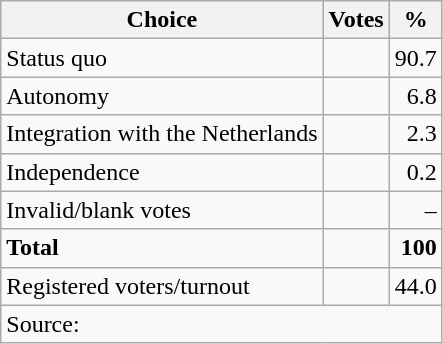<table class=wikitable style=text-align:right>
<tr>
<th>Choice</th>
<th>Votes</th>
<th>%</th>
</tr>
<tr>
<td align=left>Status quo</td>
<td></td>
<td>90.7</td>
</tr>
<tr>
<td align=left>Autonomy</td>
<td></td>
<td>6.8</td>
</tr>
<tr>
<td align=left>Integration with the Netherlands</td>
<td></td>
<td>2.3</td>
</tr>
<tr>
<td align=left>Independence</td>
<td></td>
<td>0.2</td>
</tr>
<tr>
<td align=left>Invalid/blank votes</td>
<td></td>
<td>–</td>
</tr>
<tr>
<td align=left><strong>Total</strong></td>
<td></td>
<td><strong>100</strong></td>
</tr>
<tr>
<td align=left>Registered voters/turnout</td>
<td></td>
<td>44.0</td>
</tr>
<tr>
<td align=left colspan=3>Source: </td>
</tr>
</table>
